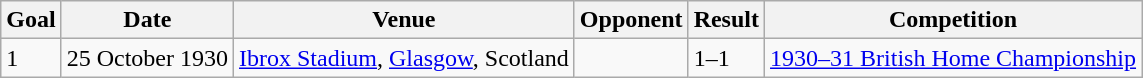<table class="wikitable">
<tr>
<th>Goal</th>
<th>Date</th>
<th>Venue</th>
<th>Opponent</th>
<th>Result</th>
<th>Competition</th>
</tr>
<tr>
<td>1</td>
<td>25 October 1930</td>
<td><a href='#'>Ibrox Stadium</a>, <a href='#'>Glasgow</a>, Scotland</td>
<td></td>
<td>1–1</td>
<td><a href='#'>1930–31 British Home Championship</a></td>
</tr>
</table>
